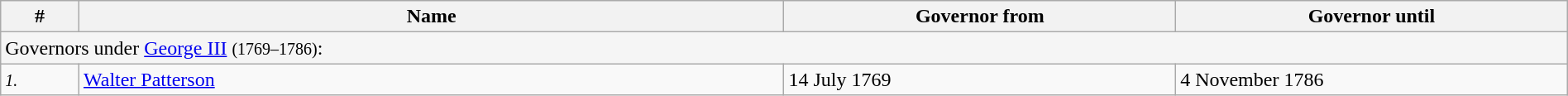<table class="wikitable" style="width:100%">
<tr>
<th width="5%">#</th>
<th width="45%">Name</th>
<th width="25%">Governor from</th>
<th width="25%">Governor until</th>
</tr>
<tr bgcolor="#F5F5F5">
<td colspan="5" align="left"><span>Governors under <a href='#'>George III</a> <small>(1769–1786)</small>:</span></td>
</tr>
<tr>
<td><small><em>1.</em></small></td>
<td><a href='#'>Walter Patterson</a></td>
<td>14 July 1769</td>
<td>4 November 1786</td>
</tr>
</table>
